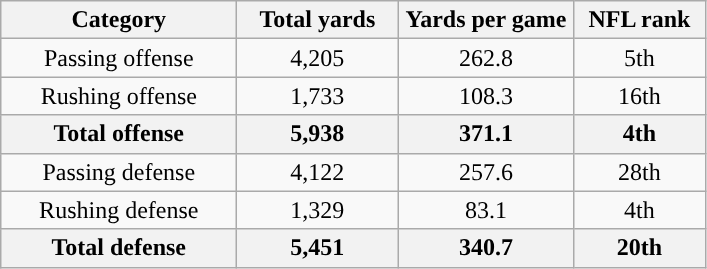<table class="wikitable" style="text-align:center">
<tr>
<th width=150px>Category</th>
<th width=100px>Total yards</th>
<th width=110px>Yards per game</th>
<th width=80px>NFL rank<br></th>
</tr>
<tr>
<td>Passing offense</td>
<td>4,205</td>
<td>262.8</td>
<td>5th</td>
</tr>
<tr>
<td>Rushing offense</td>
<td>1,733</td>
<td>108.3</td>
<td>16th</td>
</tr>
<tr>
<th>Total offense</th>
<th>5,938</th>
<th>371.1</th>
<th>4th</th>
</tr>
<tr>
<td>Passing defense</td>
<td>4,122</td>
<td>257.6</td>
<td>28th</td>
</tr>
<tr>
<td>Rushing defense</td>
<td>1,329</td>
<td>83.1</td>
<td>4th</td>
</tr>
<tr>
<th>Total defense</th>
<th>5,451</th>
<th>340.7</th>
<th>20th</th>
</tr>
</table>
